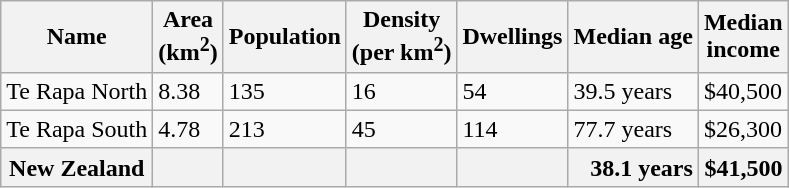<table class="wikitable defaultright col1left">
<tr>
<th>Name</th>
<th>Area<br>(km<sup>2</sup>)</th>
<th>Population</th>
<th>Density<br>(per km<sup>2</sup>)</th>
<th>Dwellings</th>
<th>Median age</th>
<th>Median<br>income</th>
</tr>
<tr>
<td>Te Rapa North</td>
<td>8.38</td>
<td>135</td>
<td>16</td>
<td>54</td>
<td>39.5 years</td>
<td>$40,500</td>
</tr>
<tr>
<td>Te Rapa South</td>
<td>4.78</td>
<td>213</td>
<td>45</td>
<td>114</td>
<td>77.7 years</td>
<td>$26,300</td>
</tr>
<tr>
<th>New Zealand</th>
<th></th>
<th></th>
<th></th>
<th></th>
<th style="text-align:right;">38.1 years</th>
<th style="text-align:right;">$41,500</th>
</tr>
</table>
